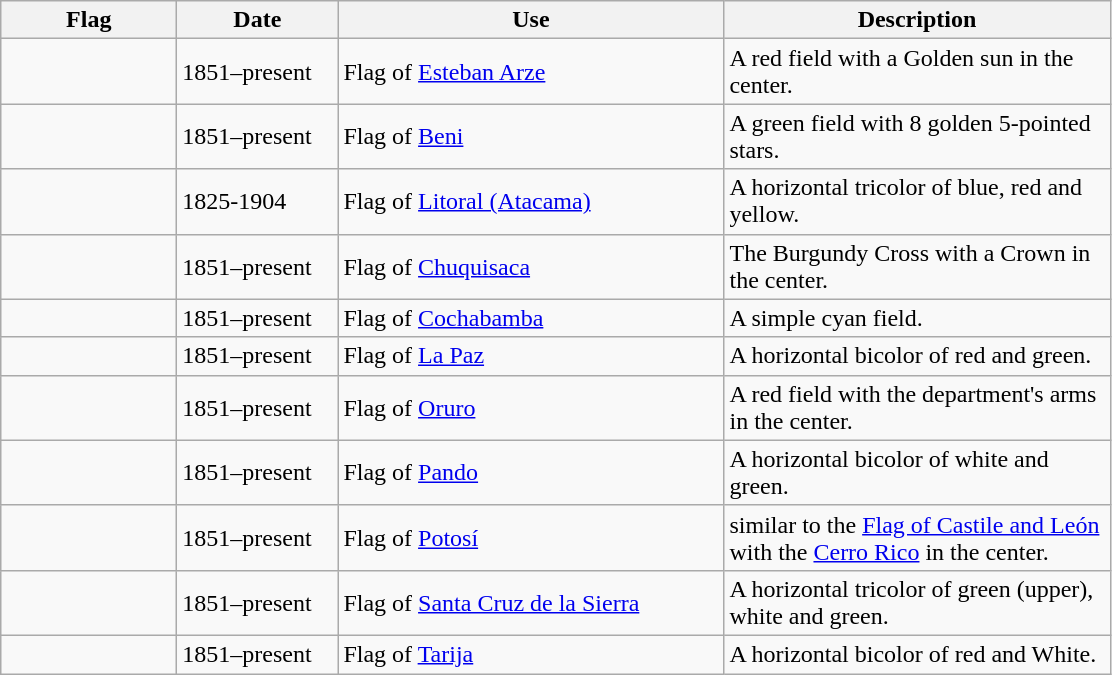<table class="wikitable">
<tr>
<th style="width:110px;">Flag</th>
<th style="width:100px;">Date</th>
<th style="width:250px;">Use</th>
<th style="width:250px;">Description</th>
</tr>
<tr>
<td></td>
<td>1851–present</td>
<td>Flag of <a href='#'>Esteban Arze</a></td>
<td>A red field with a Golden sun in the center.</td>
</tr>
<tr>
<td></td>
<td>1851–present</td>
<td>Flag of <a href='#'>Beni</a></td>
<td>A green field with 8 golden 5-pointed stars.</td>
</tr>
<tr>
<td></td>
<td>1825-1904</td>
<td>Flag of <a href='#'>Litoral (Atacama)</a></td>
<td>A horizontal tricolor of blue, red and yellow.</td>
</tr>
<tr>
<td></td>
<td>1851–present</td>
<td>Flag of <a href='#'>Chuquisaca</a></td>
<td>The Burgundy Cross with a Crown in the center.</td>
</tr>
<tr>
<td></td>
<td>1851–present</td>
<td>Flag of <a href='#'>Cochabamba</a></td>
<td>A simple cyan field.</td>
</tr>
<tr>
<td></td>
<td>1851–present</td>
<td>Flag of <a href='#'>La Paz</a></td>
<td>A horizontal bicolor of red and green.</td>
</tr>
<tr>
<td></td>
<td>1851–present</td>
<td>Flag of <a href='#'>Oruro</a></td>
<td>A red field with the department's arms in the center.</td>
</tr>
<tr>
<td></td>
<td>1851–present</td>
<td>Flag of <a href='#'>Pando</a></td>
<td>A horizontal bicolor of white and green.</td>
</tr>
<tr>
<td></td>
<td>1851–present</td>
<td>Flag of <a href='#'>Potosí</a></td>
<td>similar to the <a href='#'>Flag of Castile and León</a> with the <a href='#'>Cerro Rico</a> in the center.</td>
</tr>
<tr>
<td></td>
<td>1851–present</td>
<td>Flag of <a href='#'>Santa Cruz de la Sierra</a></td>
<td>A horizontal tricolor of green (upper), white and green.</td>
</tr>
<tr>
<td></td>
<td>1851–present</td>
<td>Flag of <a href='#'>Tarija</a></td>
<td>A horizontal bicolor of red and White.</td>
</tr>
</table>
